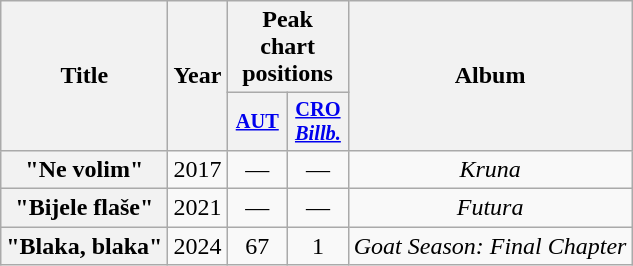<table class="wikitable plainrowheaders" style="text-align:center;">
<tr>
<th scope="col" rowspan="2">Title</th>
<th scope="col" rowspan="2">Year</th>
<th scope="col" colspan="2">Peak chart positions</th>
<th scope="col" rowspan="2">Album</th>
</tr>
<tr>
<th style="width:2.5em; font-size:85%"><a href='#'>AUT</a><br></th>
<th style="width:2.5em; font-size:85%"><a href='#'>CRO<br><em>Billb.</em></a><br></th>
</tr>
<tr>
<th scope="row">"Ne volim"<br></th>
<td>2017</td>
<td>—</td>
<td>—</td>
<td><em>Kruna</em></td>
</tr>
<tr>
<th scope="row">"Bijele flaše"<br></th>
<td>2021</td>
<td>—</td>
<td>—</td>
<td><em>Futura</em></td>
</tr>
<tr>
<th scope="row">"Blaka, blaka"<br></th>
<td>2024</td>
<td>67</td>
<td>1</td>
<td><em>Goat Season: Final Chapter</em></td>
</tr>
</table>
